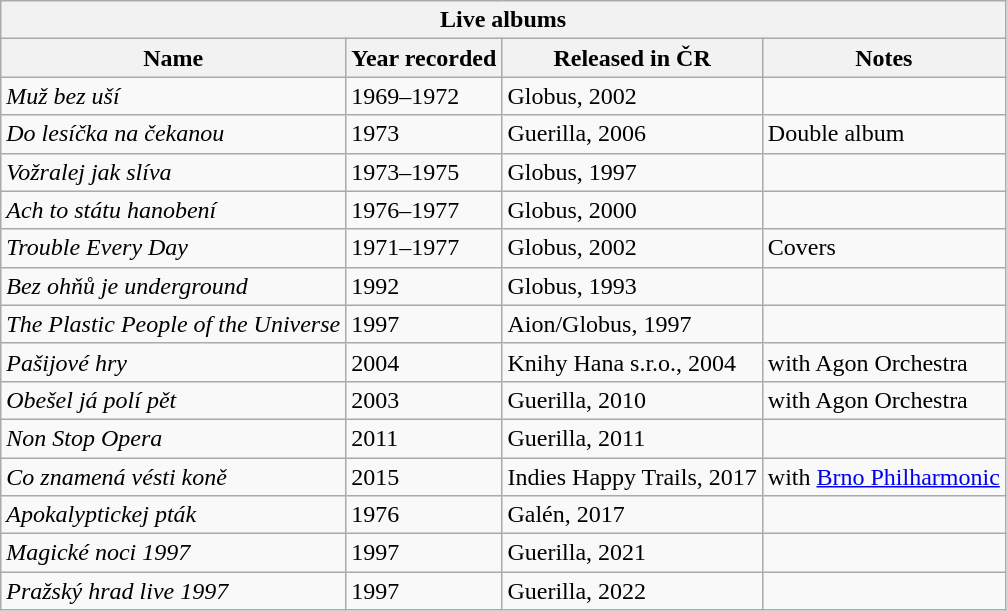<table class="wikitable">
<tr>
<th colspan="4">Live albums</th>
</tr>
<tr>
<th>Name</th>
<th>Year recorded</th>
<th>Released in ČR</th>
<th>Notes</th>
</tr>
<tr>
<td><em>Muž bez uší</em></td>
<td>1969–1972</td>
<td>Globus, 2002</td>
<td></td>
</tr>
<tr>
<td><em>Do lesíčka na čekanou</em></td>
<td>1973</td>
<td>Guerilla, 2006</td>
<td>Double album</td>
</tr>
<tr>
<td><em>Vožralej jak slíva</em></td>
<td>1973–1975</td>
<td>Globus, 1997</td>
<td></td>
</tr>
<tr>
<td><em>Ach to státu hanobení</em></td>
<td>1976–1977</td>
<td>Globus, 2000</td>
<td></td>
</tr>
<tr>
<td><em>Trouble Every Day</em></td>
<td>1971–1977</td>
<td>Globus, 2002</td>
<td>Covers</td>
</tr>
<tr>
<td><em>Bez ohňů je underground</em></td>
<td>1992</td>
<td>Globus, 1993</td>
<td></td>
</tr>
<tr>
<td><em>The Plastic People of the Universe</em></td>
<td>1997</td>
<td>Aion/Globus, 1997</td>
<td></td>
</tr>
<tr>
<td><em>Pašijové hry</em></td>
<td>2004</td>
<td>Knihy Hana s.r.o., 2004</td>
<td>with Agon Orchestra</td>
</tr>
<tr>
<td><em>Obešel já polí pět</em></td>
<td>2003</td>
<td>Guerilla, 2010</td>
<td>with Agon Orchestra</td>
</tr>
<tr>
<td><em>Non Stop Opera</em></td>
<td>2011</td>
<td>Guerilla, 2011</td>
<td></td>
</tr>
<tr>
<td><em>Co znamená vésti koně</em></td>
<td>2015</td>
<td>Indies Happy Trails, 2017</td>
<td>with <a href='#'>Brno Philharmonic</a></td>
</tr>
<tr>
<td><em>Apokalyptickej pták</em></td>
<td>1976</td>
<td>Galén, 2017</td>
<td></td>
</tr>
<tr>
<td><em>Magické noci 1997</em></td>
<td>1997</td>
<td>Guerilla, 2021</td>
<td></td>
</tr>
<tr>
<td><em>Pražský hrad live 1997</em></td>
<td>1997</td>
<td>Guerilla, 2022</td>
<td></td>
</tr>
</table>
